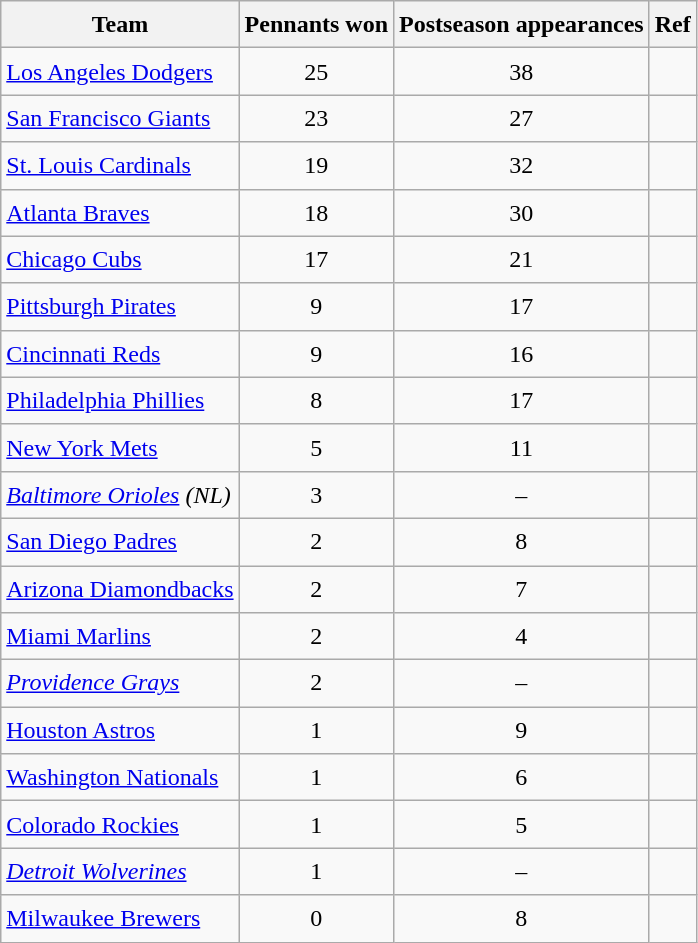<table class="wikitable sortable" style="font-size:1.00em; line-height:1.5em;">
<tr>
<th scope="col">Team</th>
<th scope="col">Pennants won</th>
<th scope="col">Postseason appearances</th>
<th scope="col" class="unsortable">Ref</th>
</tr>
<tr>
<td><a href='#'>Los Angeles Dodgers</a></td>
<td align="center">25</td>
<td align="center">38</td>
<td></td>
</tr>
<tr>
<td><a href='#'>San Francisco Giants</a></td>
<td align="center">23</td>
<td align="center">27</td>
<td></td>
</tr>
<tr>
<td><a href='#'>St. Louis Cardinals</a></td>
<td align="center">19</td>
<td align="center">32</td>
<td></td>
</tr>
<tr>
<td><a href='#'>Atlanta Braves</a></td>
<td align="center">18</td>
<td align="center">30</td>
<td></td>
</tr>
<tr>
<td><a href='#'>Chicago Cubs</a></td>
<td align="center">17</td>
<td align="center">21</td>
<td></td>
</tr>
<tr>
<td><a href='#'>Pittsburgh Pirates</a></td>
<td align="center">9</td>
<td align="center">17</td>
<td></td>
</tr>
<tr>
<td><a href='#'>Cincinnati Reds</a></td>
<td align="center">9</td>
<td align="center">16</td>
<td></td>
</tr>
<tr>
<td><a href='#'>Philadelphia Phillies</a></td>
<td align="center">8</td>
<td align="center">17</td>
<td></td>
</tr>
<tr>
<td><a href='#'>New York Mets</a></td>
<td align="center">5</td>
<td align="center">11</td>
<td></td>
</tr>
<tr>
<td><em><a href='#'>Baltimore Orioles</a> (NL)</em></td>
<td align="center">3</td>
<td align="center">–</td>
<td></td>
</tr>
<tr>
<td><a href='#'>San Diego Padres</a></td>
<td align="center">2</td>
<td align="center">8</td>
<td></td>
</tr>
<tr>
<td><a href='#'>Arizona Diamondbacks</a></td>
<td align="center">2</td>
<td align="center">7</td>
<td></td>
</tr>
<tr>
<td><a href='#'>Miami Marlins</a></td>
<td align="center">2</td>
<td align="center">4</td>
<td></td>
</tr>
<tr>
<td><em><a href='#'>Providence Grays</a></em></td>
<td align="center">2</td>
<td align="center">–</td>
<td></td>
</tr>
<tr>
<td><a href='#'>Houston Astros</a></td>
<td align="center">1</td>
<td align="center">9</td>
<td></td>
</tr>
<tr>
<td><a href='#'>Washington Nationals</a></td>
<td align="center">1</td>
<td align="center">6</td>
<td></td>
</tr>
<tr>
<td><a href='#'>Colorado Rockies</a></td>
<td align="center">1</td>
<td align="center">5</td>
<td></td>
</tr>
<tr>
<td><em><a href='#'>Detroit Wolverines</a></em></td>
<td align="center">1</td>
<td align="center">–</td>
<td></td>
</tr>
<tr>
<td><a href='#'>Milwaukee Brewers</a></td>
<td align="center">0</td>
<td align="center">8</td>
<td></td>
</tr>
</table>
